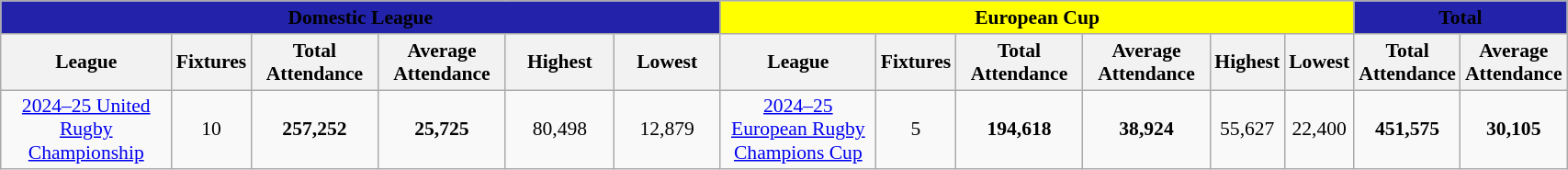<table class="wikitable sortable" style="font-size:90%; width:90%;">
<tr>
<td colspan="6" class="wikitable sortable" style="width:45%; background:#2222aa; text-align:center;"><span><strong>Domestic League</strong></span></td>
<td colspan="6" class="wikitable sortable" style="width:45%; background:yellow; text-align:center;"><span><strong>European Cup</strong></span></td>
<td colspan="2" class="wikitable sortable" style="width:45%; background:#2222aa; text-align:center;"><span><strong>Total</strong></span></td>
</tr>
<tr>
<th style="width:15%;">League</th>
<th style="width:5%;">Fixtures</th>
<th style="width:10%;">Total Attendance</th>
<th style="width:10%;">Average Attendance</th>
<th style="width:10%;">Highest</th>
<th style="width:10%;">Lowest</th>
<th style="width:15%;">League</th>
<th style="width:5%;">Fixtures</th>
<th style="width:10%;">Total Attendance</th>
<th style="width:10%;">Average Attendance</th>
<th style="width:10%;">Highest</th>
<th style="width:10%;">Lowest</th>
<th style="width:10%;">Total Attendance</th>
<th style="width:10%;"><strong>Average Attendance</strong></th>
</tr>
<tr>
<td align=center><a href='#'>2024–25 United Rugby Championship</a></td>
<td align=center>10</td>
<td align=center><strong>257,252</strong></td>
<td align="center"><strong>25,725</strong></td>
<td align=center>80,498</td>
<td align=center>12,879</td>
<td align=center><a href='#'>2024–25 European Rugby Champions Cup</a></td>
<td align=center>5</td>
<td align=center><strong>194,618</strong></td>
<td align="center"><strong>38,924</strong></td>
<td align="center">55,627</td>
<td align=center>22,400</td>
<td align=center><strong>451,575</strong></td>
<td align=center><strong>30,105</strong></td>
</tr>
</table>
